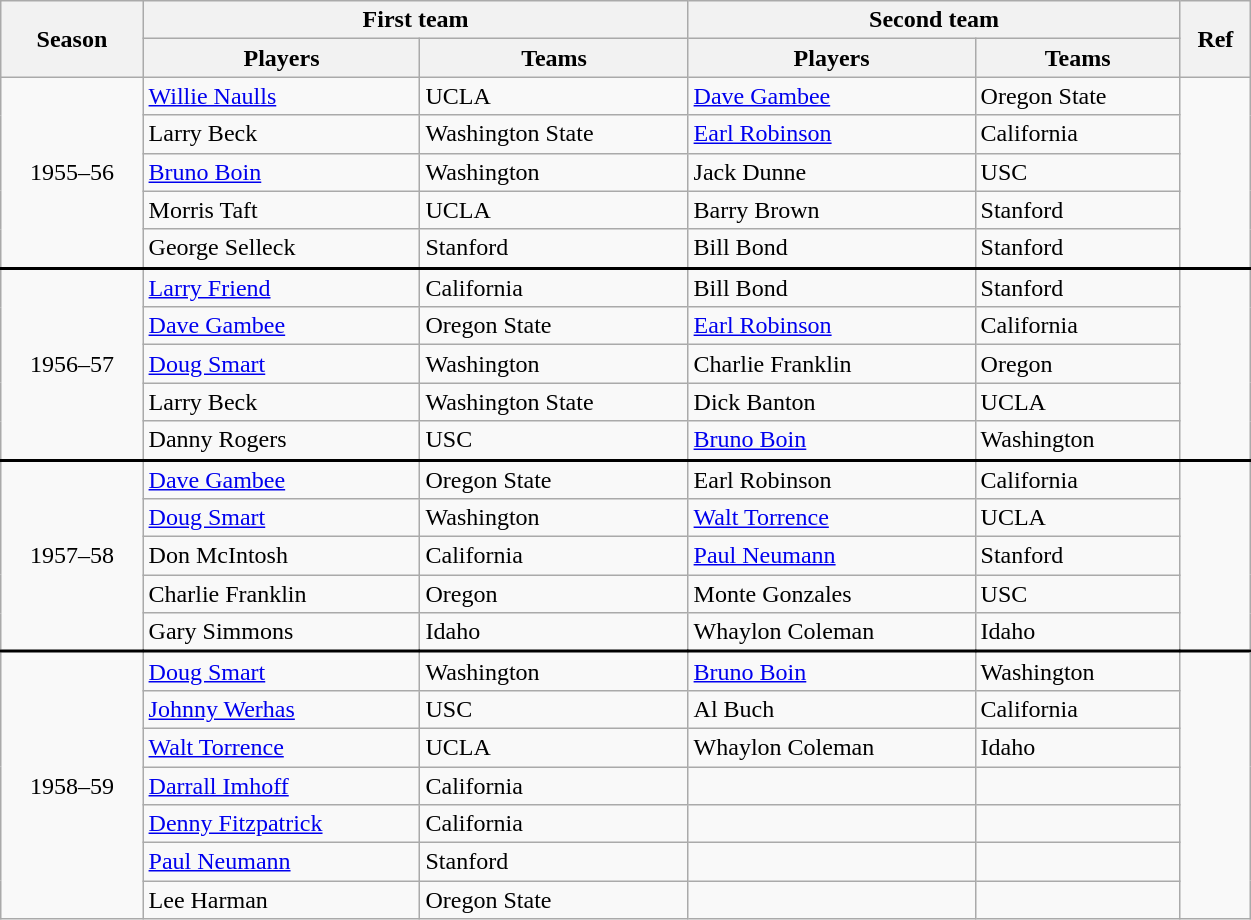<table class="wikitable" style="width:66%">
<tr>
<th rowspan=2>Season</th>
<th colspan=2>First team</th>
<th colspan=2>Second team</th>
<th rowspan=2>Ref</th>
</tr>
<tr>
<th>Players</th>
<th>Teams</th>
<th>Players</th>
<th>Teams</th>
</tr>
<tr>
<td rowspan=5 style="text-align:center;">1955–56</td>
<td><a href='#'>Willie Naulls</a></td>
<td>UCLA</td>
<td><a href='#'>Dave Gambee</a></td>
<td>Oregon State</td>
<td rowspan=5 style="text-align:center;"></td>
</tr>
<tr>
<td>Larry Beck</td>
<td>Washington State</td>
<td><a href='#'>Earl Robinson</a></td>
<td>California</td>
</tr>
<tr>
<td><a href='#'>Bruno Boin</a></td>
<td>Washington</td>
<td>Jack Dunne</td>
<td>USC</td>
</tr>
<tr>
<td>Morris Taft</td>
<td>UCLA</td>
<td>Barry Brown</td>
<td>Stanford</td>
</tr>
<tr>
<td>George Selleck</td>
<td>Stanford</td>
<td>Bill Bond</td>
<td>Stanford</td>
</tr>
<tr style="border-top:2px solid black">
<td rowspan=5 style="text-align:center;">1956–57</td>
<td><a href='#'>Larry Friend</a></td>
<td>California</td>
<td>Bill Bond</td>
<td>Stanford</td>
<td rowspan=5 style="text-align:center;"></td>
</tr>
<tr>
<td><a href='#'>Dave Gambee</a></td>
<td>Oregon State</td>
<td><a href='#'>Earl Robinson</a></td>
<td>California</td>
</tr>
<tr>
<td><a href='#'>Doug Smart</a></td>
<td>Washington</td>
<td>Charlie Franklin</td>
<td>Oregon</td>
</tr>
<tr>
<td>Larry Beck</td>
<td>Washington State</td>
<td>Dick Banton</td>
<td>UCLA</td>
</tr>
<tr>
<td>Danny Rogers</td>
<td>USC</td>
<td><a href='#'>Bruno Boin</a></td>
<td>Washington</td>
</tr>
<tr style="border-top:2px solid black">
<td rowspan=5 style="text-align:center;">1957–58</td>
<td><a href='#'>Dave Gambee</a></td>
<td>Oregon State</td>
<td>Earl Robinson</td>
<td>California</td>
<td rowspan=5 style="text-align:center;"></td>
</tr>
<tr>
<td><a href='#'>Doug Smart</a></td>
<td>Washington</td>
<td><a href='#'>Walt Torrence</a></td>
<td>UCLA</td>
</tr>
<tr>
<td>Don McIntosh</td>
<td>California</td>
<td><a href='#'>Paul Neumann</a></td>
<td>Stanford</td>
</tr>
<tr>
<td>Charlie Franklin</td>
<td>Oregon</td>
<td>Monte Gonzales</td>
<td>USC</td>
</tr>
<tr>
<td>Gary Simmons</td>
<td>Idaho</td>
<td>Whaylon Coleman</td>
<td>Idaho</td>
</tr>
<tr style="border-top:2px solid black">
<td rowspan=7 style="text-align:center;">1958–59</td>
<td><a href='#'>Doug Smart</a></td>
<td>Washington</td>
<td><a href='#'>Bruno Boin</a></td>
<td>Washington</td>
<td rowspan=7 style="text-align:center;"></td>
</tr>
<tr>
<td><a href='#'>Johnny Werhas</a></td>
<td>USC</td>
<td>Al Buch</td>
<td>California</td>
</tr>
<tr>
<td><a href='#'>Walt Torrence</a></td>
<td>UCLA</td>
<td>Whaylon Coleman</td>
<td>Idaho</td>
</tr>
<tr>
<td><a href='#'>Darrall Imhoff</a></td>
<td>California</td>
<td></td>
<td></td>
</tr>
<tr>
<td><a href='#'>Denny Fitzpatrick</a></td>
<td>California</td>
<td></td>
<td></td>
</tr>
<tr>
<td><a href='#'>Paul Neumann</a></td>
<td>Stanford</td>
<td></td>
<td></td>
</tr>
<tr>
<td>Lee Harman</td>
<td>Oregon State</td>
<td></td>
<td></td>
</tr>
</table>
